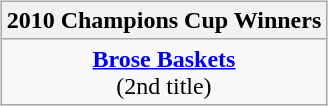<table style="width:100%;">
<tr>
<td style="vertical-align:top; width:33%;"></td>
<td style="width:33%; vertical-align:top; text-align:center;"><br><table class=wikitable style="text-align:center; margin:auto">
<tr>
<th>2010 Champions Cup Winners</th>
</tr>
<tr>
<td><strong><a href='#'>Brose Baskets</a></strong><br>(2nd title)</td>
</tr>
</table>
</td>
<td style="width:33%; vertical-align:top; text-align:center;"></td>
</tr>
</table>
